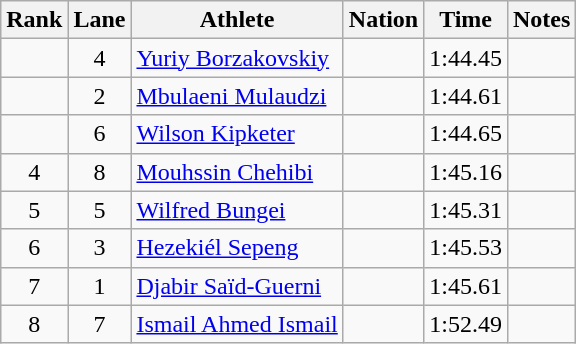<table class="wikitable sortable" style="text-align:center">
<tr>
<th>Rank</th>
<th>Lane</th>
<th>Athlete</th>
<th>Nation</th>
<th>Time</th>
<th>Notes</th>
</tr>
<tr>
<td></td>
<td>4</td>
<td align=left><a href='#'>Yuriy Borzakovskiy</a></td>
<td align=left></td>
<td>1:44.45</td>
<td></td>
</tr>
<tr>
<td></td>
<td>2</td>
<td align=left><a href='#'>Mbulaeni Mulaudzi</a></td>
<td align=left></td>
<td>1:44.61</td>
<td></td>
</tr>
<tr>
<td></td>
<td>6</td>
<td align=left><a href='#'>Wilson Kipketer</a></td>
<td align=left></td>
<td>1:44.65</td>
<td></td>
</tr>
<tr>
<td>4</td>
<td>8</td>
<td align=left><a href='#'>Mouhssin Chehibi</a></td>
<td align=left></td>
<td>1:45.16</td>
<td></td>
</tr>
<tr>
<td>5</td>
<td>5</td>
<td align=left><a href='#'>Wilfred Bungei</a></td>
<td align=left></td>
<td>1:45.31</td>
<td></td>
</tr>
<tr>
<td>6</td>
<td>3</td>
<td align=left><a href='#'>Hezekiél Sepeng</a></td>
<td align=left></td>
<td>1:45.53</td>
<td></td>
</tr>
<tr>
<td>7</td>
<td>1</td>
<td align=left><a href='#'>Djabir Saïd-Guerni</a></td>
<td align=left></td>
<td>1:45.61</td>
<td></td>
</tr>
<tr>
<td>8</td>
<td>7</td>
<td align=left><a href='#'>Ismail Ahmed Ismail</a></td>
<td align=left></td>
<td>1:52.49</td>
<td></td>
</tr>
</table>
